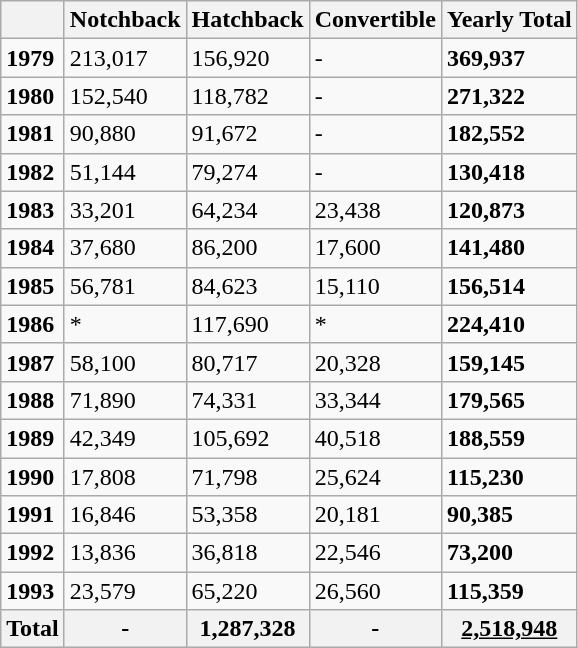<table class="wikitable defaultcenter">
<tr>
<th></th>
<th>Notchback</th>
<th>Hatchback</th>
<th>Convertible</th>
<th>Yearly Total</th>
</tr>
<tr>
<td><strong>1979</strong></td>
<td>213,017</td>
<td>156,920</td>
<td>-</td>
<td><strong>369,937</strong></td>
</tr>
<tr>
<td><strong>1980</strong></td>
<td>152,540</td>
<td>118,782</td>
<td>-</td>
<td><strong>271,322</strong></td>
</tr>
<tr>
<td><strong>1981</strong></td>
<td>90,880</td>
<td>91,672</td>
<td>-</td>
<td><strong>182,552</strong></td>
</tr>
<tr>
<td><strong>1982</strong></td>
<td>51,144</td>
<td>79,274</td>
<td>-</td>
<td><strong>130,418</strong></td>
</tr>
<tr>
<td><strong>1983</strong></td>
<td>33,201</td>
<td>64,234</td>
<td>23,438</td>
<td><strong>120,873</strong></td>
</tr>
<tr>
<td><strong>1984</strong></td>
<td>37,680</td>
<td>86,200</td>
<td>17,600</td>
<td><strong>141,480</strong></td>
</tr>
<tr>
<td><strong>1985</strong></td>
<td>56,781</td>
<td>84,623</td>
<td>15,110</td>
<td><strong>156,514</strong></td>
</tr>
<tr>
<td><strong>1986</strong></td>
<td>*</td>
<td>117,690</td>
<td>*</td>
<td><strong>224,410</strong></td>
</tr>
<tr>
<td><strong>1987</strong></td>
<td>58,100</td>
<td>80,717</td>
<td>20,328</td>
<td><strong>159,145</strong></td>
</tr>
<tr>
<td><strong>1988</strong></td>
<td>71,890</td>
<td>74,331</td>
<td>33,344</td>
<td><strong>179,565</strong></td>
</tr>
<tr>
<td><strong>1989</strong></td>
<td>42,349</td>
<td>105,692</td>
<td>40,518</td>
<td><strong>188,559</strong></td>
</tr>
<tr>
<td><strong>1990</strong></td>
<td>17,808</td>
<td>71,798</td>
<td>25,624</td>
<td><strong>115,230</strong></td>
</tr>
<tr>
<td><strong>1991</strong></td>
<td>16,846</td>
<td>53,358</td>
<td>20,181</td>
<td><strong>90,385</strong></td>
</tr>
<tr>
<td><strong>1992</strong></td>
<td>13,836</td>
<td>36,818</td>
<td>22,546</td>
<td><strong>73,200</strong></td>
</tr>
<tr>
<td><strong>1993</strong></td>
<td>23,579</td>
<td>65,220</td>
<td>26,560</td>
<td><strong>115,359</strong></td>
</tr>
<tr>
<th>Total</th>
<th>-</th>
<th>1,287,328</th>
<th>-</th>
<th><u>2,518,948</u></th>
</tr>
</table>
